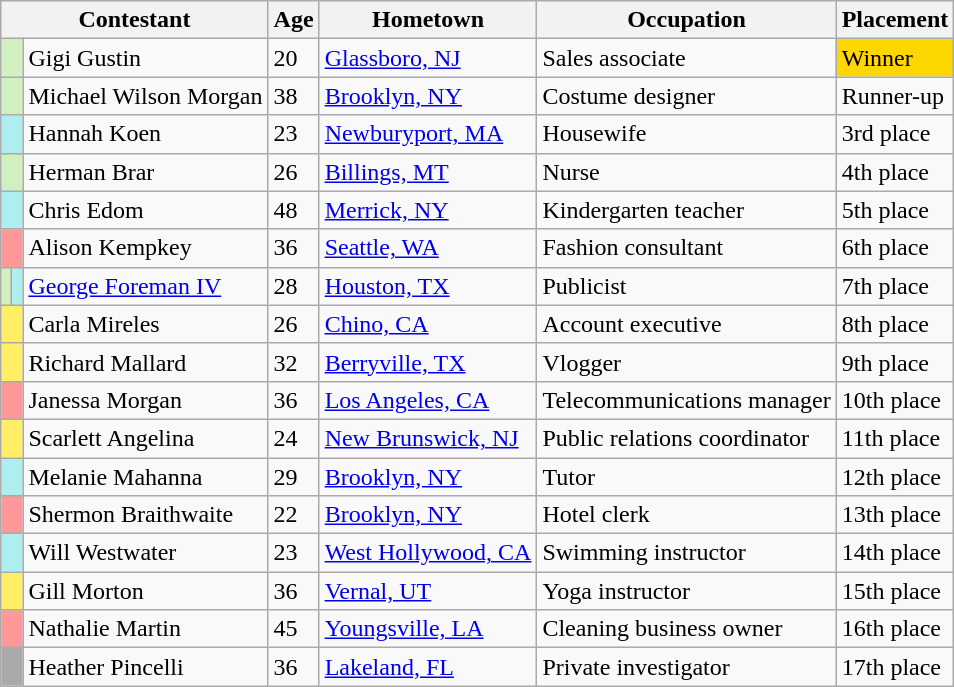<table class="wikitable">
<tr>
<th colspan="3">Contestant</th>
<th>Age</th>
<th>Hometown</th>
<th>Occupation</th>
<th>Placement</th>
</tr>
<tr>
<td colspan="2" bgcolor="#d0f0c0"></td>
<td>Gigi Gustin</td>
<td>20</td>
<td><a href='#'>Glassboro, NJ</a></td>
<td>Sales associate</td>
<td style="background:gold">Winner</td>
</tr>
<tr>
<td colspan="2" bgcolor="#d0f0c0"></td>
<td>Michael Wilson Morgan</td>
<td>38</td>
<td><a href='#'>Brooklyn, NY</a></td>
<td>Costume designer</td>
<td>Runner-up</td>
</tr>
<tr>
<td colspan="2" bgcolor="#afeeee"></td>
<td>Hannah Koen</td>
<td>23</td>
<td><a href='#'>Newburyport, MA</a></td>
<td>Housewife</td>
<td>3rd place</td>
</tr>
<tr>
<td colspan="2" bgcolor="#d0f0c0"></td>
<td>Herman Brar</td>
<td>26</td>
<td><a href='#'>Billings, MT</a></td>
<td>Nurse</td>
<td>4th place</td>
</tr>
<tr>
<td colspan="2" bgcolor="#afeeee"></td>
<td>Chris Edom</td>
<td>48</td>
<td><a href='#'>Merrick, NY</a></td>
<td>Kindergarten teacher</td>
<td>5th place</td>
</tr>
<tr>
<td colspan="2" bgcolor="#ff9999"></td>
<td>Alison Kempkey</td>
<td>36</td>
<td><a href='#'>Seattle, WA</a></td>
<td>Fashion consultant</td>
<td>6th place</td>
</tr>
<tr>
<td bgcolor="#d0f0c0"></td>
<td bgcolor="#afeeee"></td>
<td><a href='#'>George Foreman IV</a></td>
<td>28</td>
<td><a href='#'>Houston, TX</a></td>
<td>Publicist</td>
<td>7th place</td>
</tr>
<tr>
<td colspan="2" bgcolor="#ffee66"></td>
<td>Carla Mireles</td>
<td>26</td>
<td><a href='#'>Chino, CA</a></td>
<td>Account executive</td>
<td>8th place</td>
</tr>
<tr>
<td colspan="2" bgcolor=#ffee66></td>
<td>Richard Mallard</td>
<td>32</td>
<td><a href='#'>Berryville, TX</a></td>
<td>Vlogger</td>
<td>9th place</td>
</tr>
<tr>
<td colspan="2" bgcolor=#ff9999></td>
<td>Janessa Morgan</td>
<td>36</td>
<td><a href='#'>Los Angeles, CA</a></td>
<td>Telecommunications manager</td>
<td>10th place</td>
</tr>
<tr>
<td colspan="2" bgcolor=#ffee66></td>
<td>Scarlett Angelina</td>
<td>24</td>
<td><a href='#'>New Brunswick, NJ</a></td>
<td>Public relations coordinator</td>
<td>11th place</td>
</tr>
<tr>
<td colspan="2" bgcolor="#afeeee"></td>
<td>Melanie Mahanna</td>
<td>29</td>
<td><a href='#'>Brooklyn, NY</a></td>
<td>Tutor</td>
<td>12th place</td>
</tr>
<tr>
<td colspan="2" bgcolor="#ff9999"></td>
<td>Shermon Braithwaite</td>
<td>22</td>
<td><a href='#'>Brooklyn, NY</a></td>
<td>Hotel clerk</td>
<td>13th place</td>
</tr>
<tr>
<td colspan="2" bgcolor="#afeeee"></td>
<td>Will Westwater</td>
<td>23</td>
<td><a href='#'>West Hollywood, CA</a></td>
<td>Swimming instructor</td>
<td>14th place</td>
</tr>
<tr>
<td colspan="2" bgcolor=#ffee66></td>
<td>Gill Morton</td>
<td>36</td>
<td><a href='#'>Vernal, UT</a></td>
<td>Yoga instructor</td>
<td>15th place</td>
</tr>
<tr>
<td colspan="2" bgcolor="#ff9999"></td>
<td>Nathalie Martin</td>
<td>45</td>
<td><a href='#'>Youngsville, LA</a></td>
<td>Cleaning business owner</td>
<td>16th place</td>
</tr>
<tr>
<td colspan="2" bgcolor=darkgrey></td>
<td>Heather Pincelli</td>
<td>36</td>
<td><a href='#'>Lakeland, FL</a></td>
<td>Private investigator</td>
<td>17th place</td>
</tr>
</table>
